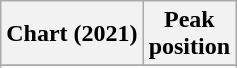<table class="wikitable sortable plainrowheaders" style="text-align:center">
<tr>
<th scope="col">Chart (2021)</th>
<th scope="col">Peak<br>position</th>
</tr>
<tr>
</tr>
<tr>
</tr>
</table>
